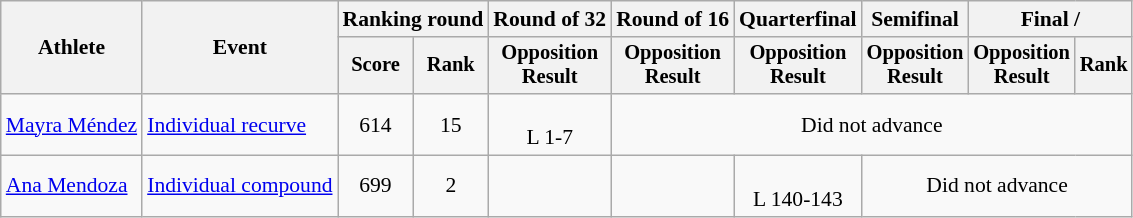<table class=wikitable style=font-size:90%;text-align:center>
<tr>
<th rowspan=2>Athlete</th>
<th rowspan=2>Event</th>
<th colspan=2>Ranking round</th>
<th>Round of 32</th>
<th>Round of 16</th>
<th>Quarterfinal</th>
<th>Semifinal</th>
<th colspan=2>Final / </th>
</tr>
<tr style=font-size:95%>
<th>Score</th>
<th>Rank</th>
<th>Opposition<br>Result</th>
<th>Opposition<br>Result</th>
<th>Opposition<br>Result</th>
<th>Opposition<br>Result</th>
<th>Opposition<br>Result</th>
<th>Rank</th>
</tr>
<tr>
<td align=left><a href='#'>Mayra Méndez</a></td>
<td align=left><a href='#'>Individual recurve</a></td>
<td>614</td>
<td>15</td>
<td><br>L 1-7</td>
<td colspan=5>Did not advance</td>
</tr>
<tr>
<td align=left><a href='#'>Ana Mendoza</a></td>
<td align=left><a href='#'>Individual compound</a></td>
<td>699</td>
<td>2</td>
<td></td>
<td></td>
<td><br>L 140-143</td>
<td colspan=3>Did not advance</td>
</tr>
</table>
